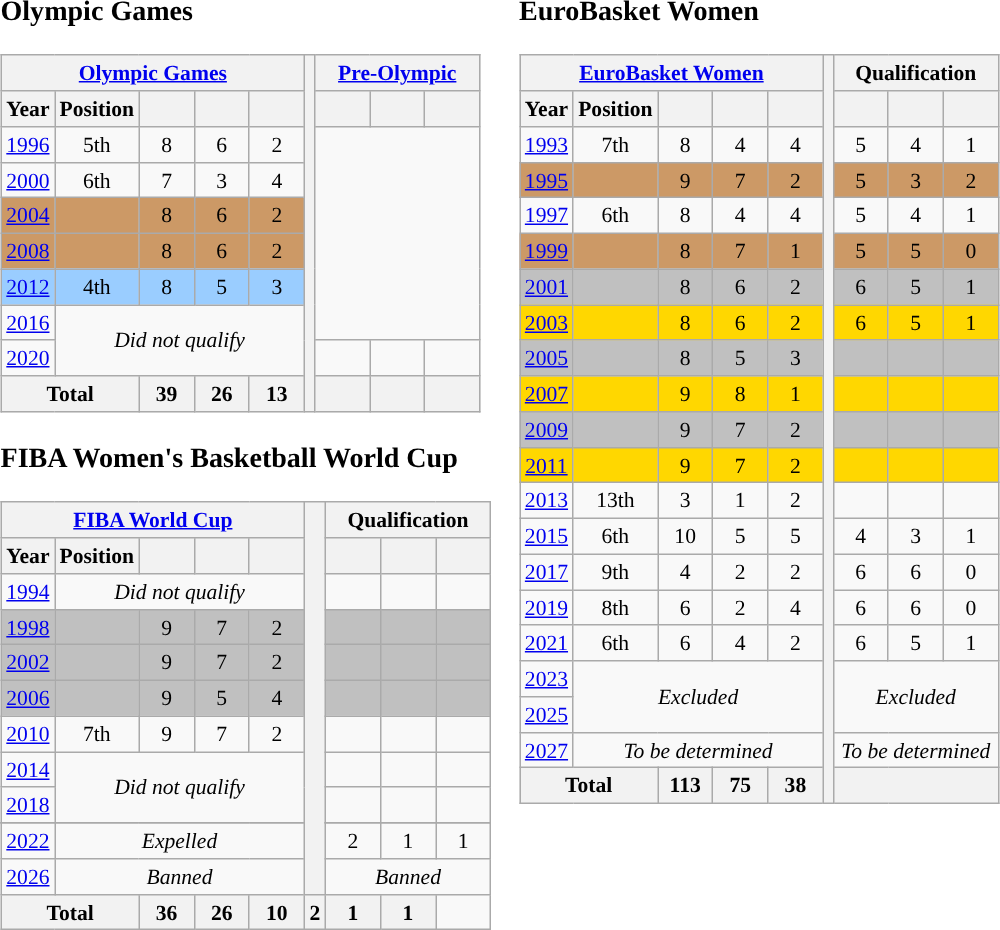<table>
<tr>
<td valign=top width=0%><br><h3>Olympic Games</h3><table class="wikitable" style="text-align: center;font-size:90%;">
<tr>
<th colspan=5><a href='#'>Olympic Games</a></th>
<th rowspan="10"></th>
<th colspan=3><a href='#'>Pre-Olympic</a></th>
</tr>
<tr>
<th>Year</th>
<th>Position</th>
<th width=30></th>
<th width=30></th>
<th width=30></th>
<th width=30></th>
<th width=30></th>
<th width=30></th>
</tr>
<tr>
<td> <a href='#'>1996</a></td>
<td>5th</td>
<td>8</td>
<td>6</td>
<td>2</td>
<td colspan="3" rowspan="6"></td>
</tr>
<tr>
<td> <a href='#'>2000</a></td>
<td>6th</td>
<td>7</td>
<td>3</td>
<td>4</td>
</tr>
<tr style="background:#c96;">
<td> <a href='#'>2004</a></td>
<td></td>
<td>8</td>
<td>6</td>
<td>2</td>
</tr>
<tr style="background:#c96;">
<td> <a href='#'>2008</a></td>
<td></td>
<td>8</td>
<td>6</td>
<td>2</td>
</tr>
<tr style="background:#9acdff;">
<td> <a href='#'>2012</a></td>
<td>4th</td>
<td>8</td>
<td>5</td>
<td>3</td>
</tr>
<tr>
<td> <a href='#'>2016</a></td>
<td colspan="4" rowspan=2><em>Did not qualify</em></td>
</tr>
<tr>
<td> <a href='#'>2020</a></td>
<td></td>
<td></td>
<td></td>
</tr>
<tr>
<th colspan=2>Total</th>
<th>39</th>
<th>26</th>
<th>13</th>
<th></th>
<th></th>
<th></th>
</tr>
</table>
<h3>FIBA Women's Basketball World Cup</h3><table class="wikitable" style="text-align: center;font-size:90%;">
<tr>
<th colspan=5><a href='#'>FIBA World Cup</a></th>
<th rowspan=12></th>
<th colspan=3>Qualification</th>
</tr>
<tr>
<th>Year</th>
<th>Position</th>
<th width=30></th>
<th width=30></th>
<th width=30></th>
<th width=30></th>
<th width=30></th>
<th width=30></th>
</tr>
<tr>
<td> <a href='#'>1994</a></td>
<td colspan="4"><em>Did not qualify</em></td>
<td></td>
<td></td>
<td></td>
</tr>
<tr style="background:silver">
<td> <a href='#'>1998</a></td>
<td></td>
<td>9</td>
<td>7</td>
<td>2</td>
<td></td>
<td></td>
<td></td>
</tr>
<tr style="background:silver">
<td> <a href='#'>2002</a></td>
<td></td>
<td>9</td>
<td>7</td>
<td>2</td>
<td></td>
<td></td>
<td></td>
</tr>
<tr style="background:silver">
<td> <a href='#'>2006</a></td>
<td></td>
<td>9</td>
<td>5</td>
<td>4</td>
<td></td>
<td></td>
<td></td>
</tr>
<tr>
<td> <a href='#'>2010</a></td>
<td>7th</td>
<td>9</td>
<td>7</td>
<td>2</td>
<td></td>
<td></td>
<td></td>
</tr>
<tr>
<td> <a href='#'>2014</a></td>
<td colspan="4" rowspan=2><em>Did not qualify</em></td>
<td></td>
<td></td>
<td></td>
</tr>
<tr>
<td> <a href='#'>2018</a></td>
<td></td>
<td></td>
<td></td>
</tr>
<tr>
</tr>
<tr>
<td> <a href='#'>2022</a></td>
<td colspan=4><em>Expelled</em></td>
<td>2</td>
<td>1</td>
<td>1</td>
</tr>
<tr>
<td> <a href='#'>2026</a></td>
<td colspan=4><em>Banned</em></td>
<td colspan=3><em>Banned</em></td>
</tr>
<tr>
<th colspan=2>Total</th>
<th>36</th>
<th>26</th>
<th>10</th>
<th>2</th>
<th>1</th>
<th>1</th>
</tr>
</table>
</td>
<td valign=top width=0%><br><h3>EuroBasket Women</h3><table class="wikitable" style="text-align: center;font-size:90%;">
<tr>
<th colspan=5><a href='#'>EuroBasket Women</a></th>
<th rowspan="21"></th>
<th colspan=3>Qualification</th>
</tr>
<tr>
<th>Year</th>
<th>Position</th>
<th width=30></th>
<th width=30></th>
<th width=30></th>
<th width=30></th>
<th width=30></th>
<th width=30></th>
</tr>
<tr>
<td> <a href='#'>1993</a></td>
<td>7th</td>
<td>8</td>
<td>4</td>
<td>4</td>
<td>5</td>
<td>4</td>
<td>1</td>
</tr>
<tr style="background:#c96;">
<td> <a href='#'>1995</a></td>
<td></td>
<td>9</td>
<td>7</td>
<td>2</td>
<td>5</td>
<td>3</td>
<td>2</td>
</tr>
<tr>
<td> <a href='#'>1997</a></td>
<td>6th</td>
<td>8</td>
<td>4</td>
<td>4</td>
<td>5</td>
<td>4</td>
<td>1</td>
</tr>
<tr style="background:#c96;">
<td> <a href='#'>1999</a></td>
<td></td>
<td>8</td>
<td>7</td>
<td>1</td>
<td>5</td>
<td>5</td>
<td>0</td>
</tr>
<tr style="background:silver">
<td> <a href='#'>2001</a></td>
<td></td>
<td>8</td>
<td>6</td>
<td>2</td>
<td>6</td>
<td>5</td>
<td>1</td>
</tr>
<tr style="background:gold">
<td> <a href='#'>2003</a></td>
<td></td>
<td>8</td>
<td>6</td>
<td>2</td>
<td>6</td>
<td>5</td>
<td>1</td>
</tr>
<tr style="background:silver">
<td> <a href='#'>2005</a></td>
<td></td>
<td>8</td>
<td>5</td>
<td>3</td>
<td></td>
<td></td>
<td></td>
</tr>
<tr style="background:gold">
<td> <a href='#'>2007</a></td>
<td></td>
<td>9</td>
<td>8</td>
<td>1</td>
<td></td>
<td></td>
<td></td>
</tr>
<tr style="background:silver">
<td> <a href='#'>2009</a></td>
<td></td>
<td>9</td>
<td>7</td>
<td>2</td>
<td></td>
<td></td>
<td></td>
</tr>
<tr style="background:gold">
<td> <a href='#'>2011</a></td>
<td></td>
<td>9</td>
<td>7</td>
<td>2</td>
<td></td>
<td></td>
<td></td>
</tr>
<tr>
<td> <a href='#'>2013</a></td>
<td>13th</td>
<td>3</td>
<td>1</td>
<td>2</td>
<td></td>
<td></td>
<td></td>
</tr>
<tr>
<td> <a href='#'>2015</a></td>
<td>6th</td>
<td>10</td>
<td>5</td>
<td>5</td>
<td>4</td>
<td>3</td>
<td>1</td>
</tr>
<tr>
<td> <a href='#'>2017</a></td>
<td>9th</td>
<td>4</td>
<td>2</td>
<td>2</td>
<td>6</td>
<td>6</td>
<td>0</td>
</tr>
<tr>
<td> <a href='#'>2019</a></td>
<td>8th</td>
<td>6</td>
<td>2</td>
<td>4</td>
<td>6</td>
<td>6</td>
<td>0</td>
</tr>
<tr>
<td> <a href='#'>2021</a></td>
<td>6th</td>
<td>6</td>
<td>4</td>
<td>2</td>
<td>6</td>
<td>5</td>
<td>1</td>
</tr>
<tr>
<td> <a href='#'>2023</a></td>
<td colspan="4" rowspan="2"><em>Excluded</em></td>
<td colspan="3" rowspan="2"><em>Excluded</em></td>
</tr>
<tr>
<td> <a href='#'>2025</a></td>
</tr>
<tr>
<td> <a href='#'>2027</a></td>
<td colspan="4"><em>To be determined</em></td>
<td colspan="3"><em>To be determined</em></td>
</tr>
<tr>
<th colspan=2>Total</th>
<th>113</th>
<th>75</th>
<th>38</th>
<th colspan="3"></th>
</tr>
</table>
</td>
</tr>
</table>
